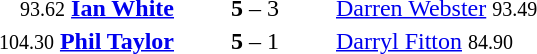<table style="text-align:center">
<tr>
<th width=223></th>
<th width=100></th>
<th width=223></th>
</tr>
<tr>
<td align=right><small><span>93.62</span></small> <strong><a href='#'>Ian White</a></strong> </td>
<td><strong>5</strong> – 3</td>
<td align=left> <a href='#'>Darren Webster</a> <small><span>93.49</span></small></td>
</tr>
<tr>
<td align=right><small><span>104.30</span></small> <strong><a href='#'>Phil Taylor</a></strong> </td>
<td><strong>5</strong> – 1</td>
<td align=left> <a href='#'>Darryl Fitton</a>  <small><span>84.90</span></small></td>
</tr>
</table>
